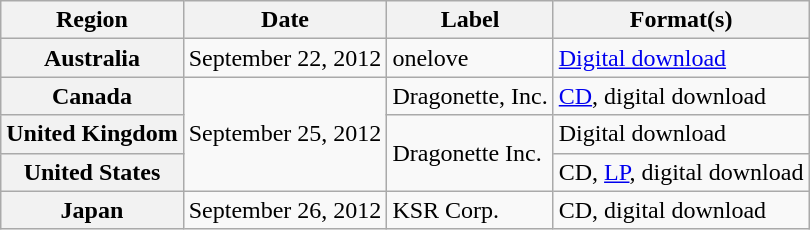<table class="wikitable plainrowheaders">
<tr>
<th scope="col">Region</th>
<th scope="col">Date</th>
<th scope="col">Label</th>
<th scope="col">Format(s)</th>
</tr>
<tr>
<th scope="row">Australia</th>
<td>September 22, 2012</td>
<td>onelove</td>
<td><a href='#'>Digital download</a></td>
</tr>
<tr>
<th scope="row">Canada</th>
<td rowspan="3">September 25, 2012</td>
<td>Dragonette, Inc.</td>
<td><a href='#'>CD</a>, digital download</td>
</tr>
<tr>
<th scope="row">United Kingdom</th>
<td rowspan="2">Dragonette Inc.</td>
<td>Digital download</td>
</tr>
<tr>
<th scope="row">United States</th>
<td>CD, <a href='#'>LP</a>, digital download</td>
</tr>
<tr>
<th scope="row">Japan</th>
<td>September 26, 2012</td>
<td>KSR Corp.</td>
<td>CD, digital download</td>
</tr>
</table>
